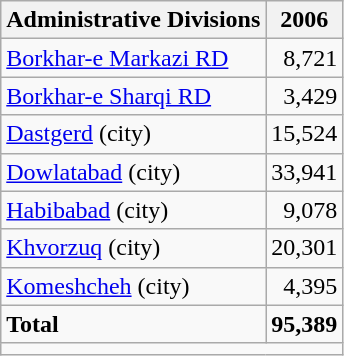<table class="wikitable">
<tr>
<th>Administrative Divisions</th>
<th>2006</th>
</tr>
<tr>
<td><a href='#'>Borkhar-e Markazi RD</a></td>
<td style="text-align: right;">8,721</td>
</tr>
<tr>
<td><a href='#'>Borkhar-e Sharqi RD</a></td>
<td style="text-align: right;">3,429</td>
</tr>
<tr>
<td><a href='#'>Dastgerd</a> (city)</td>
<td style="text-align: right;">15,524</td>
</tr>
<tr>
<td><a href='#'>Dowlatabad</a> (city)</td>
<td style="text-align: right;">33,941</td>
</tr>
<tr>
<td><a href='#'>Habibabad</a> (city)</td>
<td style="text-align: right;">9,078</td>
</tr>
<tr>
<td><a href='#'>Khvorzuq</a> (city)</td>
<td style="text-align: right;">20,301</td>
</tr>
<tr>
<td><a href='#'>Komeshcheh</a> (city)</td>
<td style="text-align: right;">4,395</td>
</tr>
<tr>
<td><strong>Total</strong></td>
<td style="text-align: right;"><strong>95,389</strong></td>
</tr>
<tr>
<td colspan=2></td>
</tr>
</table>
